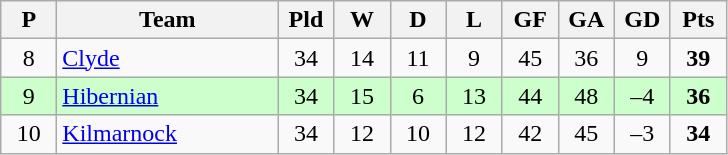<table class="wikitable" style="text-align: center;">
<tr>
<th width=30>P</th>
<th width=140>Team</th>
<th width=30>Pld</th>
<th width=30>W</th>
<th width=30>D</th>
<th width=30>L</th>
<th width=30>GF</th>
<th width=30>GA</th>
<th width=30>GD</th>
<th width=30>Pts</th>
</tr>
<tr>
<td>8</td>
<td align=left><a href='#'>Clyde</a></td>
<td>34</td>
<td>14</td>
<td>11</td>
<td>9</td>
<td>45</td>
<td>36</td>
<td>9</td>
<td><strong>39</strong></td>
</tr>
<tr style="background:#ccffcc;">
<td>9</td>
<td align=left><a href='#'>Hibernian</a></td>
<td>34</td>
<td>15</td>
<td>6</td>
<td>13</td>
<td>44</td>
<td>48</td>
<td>–4</td>
<td><strong>36</strong></td>
</tr>
<tr>
<td>10</td>
<td align=left><a href='#'>Kilmarnock</a></td>
<td>34</td>
<td>12</td>
<td>10</td>
<td>12</td>
<td>42</td>
<td>45</td>
<td>–3</td>
<td><strong>34</strong></td>
</tr>
</table>
